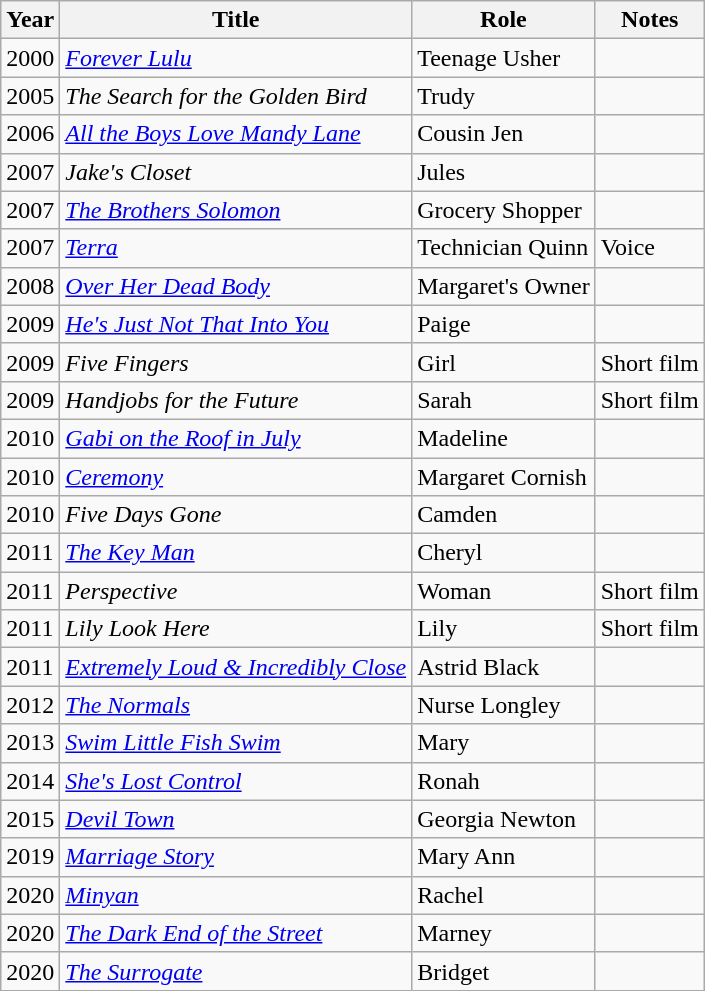<table class="wikitable">
<tr>
<th>Year</th>
<th>Title</th>
<th>Role</th>
<th>Notes</th>
</tr>
<tr>
<td>2000</td>
<td><em><a href='#'>Forever Lulu</a></em></td>
<td>Teenage Usher</td>
<td></td>
</tr>
<tr>
<td>2005</td>
<td><em>The Search for the Golden Bird</em></td>
<td>Trudy</td>
<td></td>
</tr>
<tr>
<td>2006</td>
<td><em><a href='#'>All the Boys Love Mandy Lane</a></em></td>
<td>Cousin Jen</td>
<td></td>
</tr>
<tr>
<td>2007</td>
<td><em>Jake's Closet</em></td>
<td>Jules</td>
<td></td>
</tr>
<tr>
<td>2007</td>
<td><em><a href='#'>The Brothers Solomon</a></em></td>
<td>Grocery Shopper</td>
<td></td>
</tr>
<tr>
<td>2007</td>
<td><em><a href='#'>Terra</a></em></td>
<td>Technician Quinn</td>
<td>Voice</td>
</tr>
<tr>
<td>2008</td>
<td><em><a href='#'>Over Her Dead Body</a></em></td>
<td>Margaret's Owner</td>
<td></td>
</tr>
<tr>
<td>2009</td>
<td><em><a href='#'>He's Just Not That Into You</a></em></td>
<td>Paige</td>
<td></td>
</tr>
<tr>
<td>2009</td>
<td><em>Five Fingers</em></td>
<td>Girl</td>
<td>Short film</td>
</tr>
<tr>
<td>2009</td>
<td><em>Handjobs for the Future</em></td>
<td>Sarah</td>
<td>Short film</td>
</tr>
<tr>
<td>2010</td>
<td><em><a href='#'>Gabi on the Roof in July</a></em></td>
<td>Madeline</td>
<td></td>
</tr>
<tr>
<td>2010</td>
<td><em><a href='#'>Ceremony</a></em></td>
<td>Margaret Cornish</td>
<td></td>
</tr>
<tr>
<td>2010</td>
<td><em>Five Days Gone</em></td>
<td>Camden</td>
<td></td>
</tr>
<tr>
<td>2011</td>
<td><em><a href='#'>The Key Man</a></em></td>
<td>Cheryl</td>
<td></td>
</tr>
<tr>
<td>2011</td>
<td><em>Perspective</em></td>
<td>Woman</td>
<td>Short film</td>
</tr>
<tr>
<td>2011</td>
<td><em>Lily Look Here</em></td>
<td>Lily</td>
<td>Short film</td>
</tr>
<tr>
<td>2011</td>
<td><em><a href='#'>Extremely Loud & Incredibly Close</a></em></td>
<td>Astrid Black</td>
<td></td>
</tr>
<tr>
<td>2012</td>
<td><em><a href='#'>The Normals</a></em></td>
<td>Nurse Longley</td>
<td></td>
</tr>
<tr>
<td>2013</td>
<td><em><a href='#'>Swim Little Fish Swim</a></em></td>
<td>Mary</td>
<td></td>
</tr>
<tr>
<td>2014</td>
<td><em><a href='#'>She's Lost Control</a></em></td>
<td>Ronah</td>
<td></td>
</tr>
<tr>
<td>2015</td>
<td><em><a href='#'>Devil Town</a></em></td>
<td>Georgia Newton</td>
<td></td>
</tr>
<tr>
<td>2019</td>
<td><em><a href='#'>Marriage Story</a></em></td>
<td>Mary Ann</td>
<td></td>
</tr>
<tr>
<td>2020</td>
<td><em><a href='#'>Minyan</a></em></td>
<td>Rachel</td>
<td></td>
</tr>
<tr>
<td>2020</td>
<td><em><a href='#'>The Dark End of the Street</a></em></td>
<td>Marney</td>
<td></td>
</tr>
<tr>
<td>2020</td>
<td><em><a href='#'>The Surrogate</a></em></td>
<td>Bridget</td>
<td></td>
</tr>
</table>
